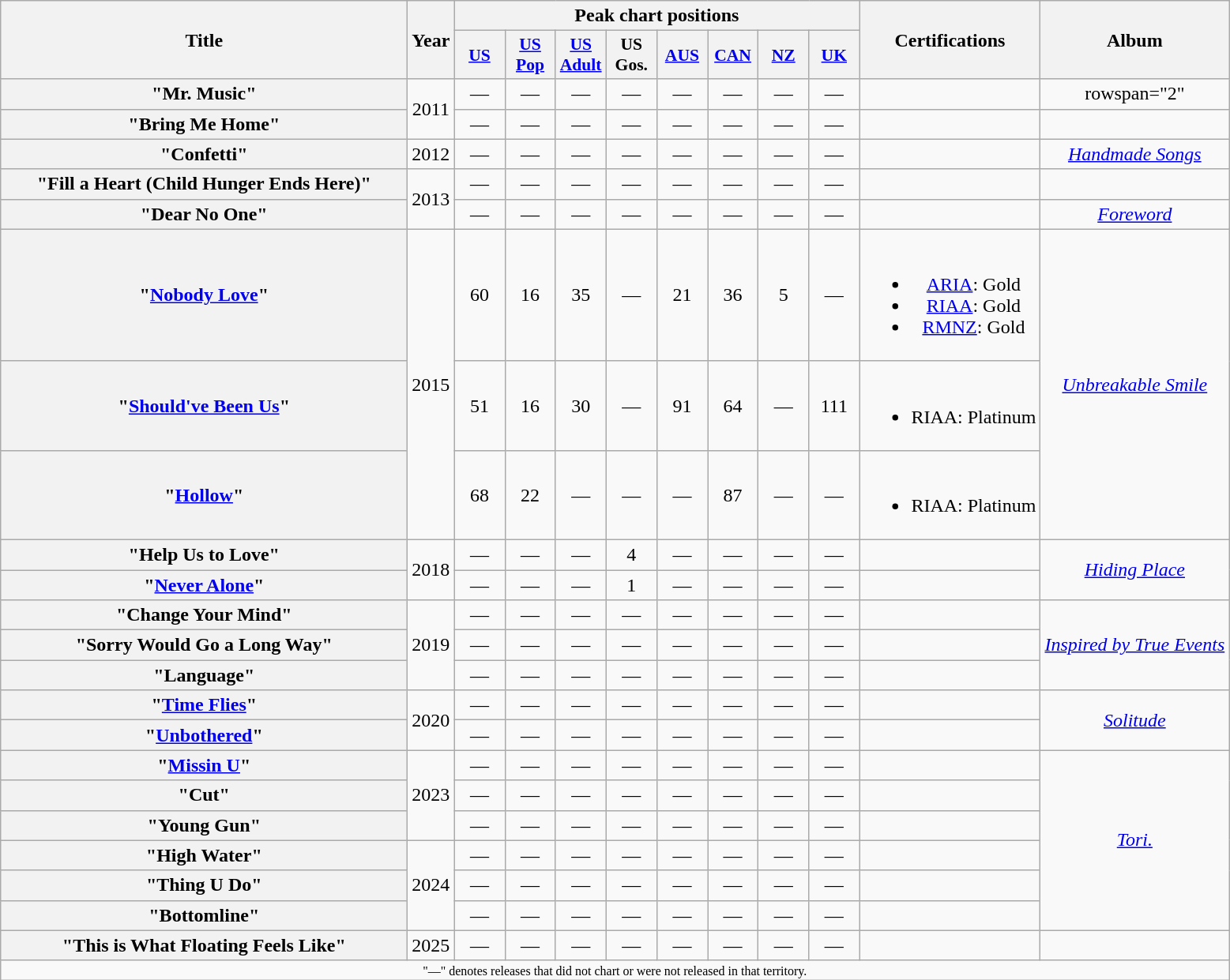<table class="wikitable plainrowheaders" style="text-align:center;">
<tr>
<th scope="col" rowspan="2" style="width:21em;">Title</th>
<th scope="col" rowspan="2">Year</th>
<th scope="col" colspan="8">Peak chart positions</th>
<th scope="col" rowspan="2">Certifications</th>
<th scope="col" rowspan="2">Album</th>
</tr>
<tr>
<th scope="col" style="width:2.5em;font-size:90%;"><a href='#'>US</a><br></th>
<th scope="col" style="width:2.5em;font-size:90%;"><a href='#'>US<br>Pop</a><br></th>
<th scope="col" style="width:2.5em;font-size:90%;"><a href='#'>US<br>Adult</a><br></th>
<th scope="col" style="width:2.5em;font-size:90%;">US<br>Gos.<br></th>
<th scope="col" style="width:2.5em;font-size:90%;"><a href='#'>AUS</a><br></th>
<th scope="col" style="width:2.5em;font-size:90%;"><a href='#'>CAN</a><br></th>
<th scope="col" style="width:2.5em;font-size:90%;"><a href='#'>NZ</a><br></th>
<th scope="col" style="width:2.5em;font-size:90%;"><a href='#'>UK</a><br></th>
</tr>
<tr>
<th scope="row">"Mr. Music"</th>
<td rowspan="2">2011</td>
<td>—</td>
<td>—</td>
<td>—</td>
<td>—</td>
<td>—</td>
<td>—</td>
<td>—</td>
<td>—</td>
<td></td>
<td>rowspan="2" </td>
</tr>
<tr>
<th scope="row">"Bring Me Home"</th>
<td>—</td>
<td>—</td>
<td>—</td>
<td>—</td>
<td>—</td>
<td>—</td>
<td>—</td>
<td>—</td>
<td></td>
</tr>
<tr>
<th scope="row">"Confetti"</th>
<td>2012</td>
<td>—</td>
<td>—</td>
<td>—</td>
<td>—</td>
<td>—</td>
<td>—</td>
<td>—</td>
<td>—</td>
<td></td>
<td><em><a href='#'>Handmade Songs</a></em></td>
</tr>
<tr>
<th scope="row">"Fill a Heart (Child Hunger Ends Here)"</th>
<td rowspan="2">2013</td>
<td>—</td>
<td>—</td>
<td>—</td>
<td>—</td>
<td>—</td>
<td>—</td>
<td>—</td>
<td>—</td>
<td></td>
<td></td>
</tr>
<tr>
<th scope="row">"Dear No One"</th>
<td>—</td>
<td>—</td>
<td>—</td>
<td>—</td>
<td>—</td>
<td>—</td>
<td>—</td>
<td>—</td>
<td></td>
<td><em><a href='#'>Foreword</a></em></td>
</tr>
<tr>
<th scope="row">"<a href='#'>Nobody Love</a>"</th>
<td rowspan="3">2015</td>
<td>60</td>
<td>16</td>
<td>35</td>
<td>—</td>
<td>21</td>
<td>36</td>
<td>5</td>
<td>—</td>
<td><br><ul><li><a href='#'>ARIA</a>: Gold</li><li><a href='#'>RIAA</a>: Gold</li><li><a href='#'>RMNZ</a>: Gold</li></ul></td>
<td rowspan="3"><em><a href='#'>Unbreakable Smile</a></em></td>
</tr>
<tr>
<th scope="row">"<a href='#'>Should've Been Us</a>"<br></th>
<td>51</td>
<td>16</td>
<td>30</td>
<td>—</td>
<td>91</td>
<td>64</td>
<td>—</td>
<td>111</td>
<td><br><ul><li>RIAA: Platinum</li></ul></td>
</tr>
<tr>
<th scope="row">"<a href='#'>Hollow</a>"</th>
<td>68</td>
<td>22</td>
<td>—</td>
<td>—</td>
<td>—</td>
<td>87</td>
<td>—</td>
<td>—</td>
<td><br><ul><li>RIAA: Platinum</li></ul></td>
</tr>
<tr>
<th scope="row">"Help Us to Love"<br></th>
<td rowspan="2">2018</td>
<td>—</td>
<td>—</td>
<td>—</td>
<td>4</td>
<td>—</td>
<td>—</td>
<td>—</td>
<td>—</td>
<td></td>
<td rowspan="2"><em><a href='#'>Hiding Place</a></em></td>
</tr>
<tr>
<th scope="row">"<a href='#'>Never Alone</a>"<br></th>
<td>—</td>
<td>—</td>
<td>—</td>
<td>1</td>
<td>—</td>
<td>—</td>
<td>—</td>
<td>—</td>
<td></td>
</tr>
<tr>
<th scope="row">"Change Your Mind"</th>
<td rowspan="3">2019</td>
<td>—</td>
<td>—</td>
<td>—</td>
<td>—</td>
<td>—</td>
<td>—</td>
<td>—</td>
<td>—</td>
<td></td>
<td rowspan="3"><em><a href='#'>Inspired by True Events</a></em></td>
</tr>
<tr>
<th scope="row">"Sorry Would Go a Long Way"</th>
<td>—</td>
<td>—</td>
<td>—</td>
<td>—</td>
<td>—</td>
<td>—</td>
<td>—</td>
<td>—</td>
<td></td>
</tr>
<tr>
<th scope="row">"Language"</th>
<td>—</td>
<td>—</td>
<td>—</td>
<td>—</td>
<td>—</td>
<td>—</td>
<td>—</td>
<td>—</td>
<td></td>
</tr>
<tr>
<th scope="row">"<a href='#'>Time Flies</a>"</th>
<td rowspan=2>2020</td>
<td>—</td>
<td>—</td>
<td>—</td>
<td>—</td>
<td>—</td>
<td>—</td>
<td>—</td>
<td>—</td>
<td></td>
<td rowspan=2><em><a href='#'>Solitude</a></em></td>
</tr>
<tr>
<th scope="row">"<a href='#'>Unbothered</a>"</th>
<td>—</td>
<td>—</td>
<td>—</td>
<td>—</td>
<td>—</td>
<td>—</td>
<td>—</td>
<td>—</td>
<td></td>
</tr>
<tr>
<th scope="row">"<a href='#'>Missin U</a>"</th>
<td rowspan="3">2023</td>
<td>—</td>
<td>—</td>
<td>—</td>
<td>—</td>
<td>—</td>
<td>—</td>
<td>—</td>
<td>—</td>
<td></td>
<td rowspan="6"><em><a href='#'>Tori.</a></em></td>
</tr>
<tr>
<th scope="row">"Cut"</th>
<td>—</td>
<td>—</td>
<td>—</td>
<td>—</td>
<td>—</td>
<td>—</td>
<td>—</td>
<td>—</td>
<td></td>
</tr>
<tr>
<th scope="row">"Young Gun"<br></th>
<td>—</td>
<td>—</td>
<td>—</td>
<td>—</td>
<td>—</td>
<td>—</td>
<td>—</td>
<td>—</td>
<td></td>
</tr>
<tr>
<th scope="row">"High Water"</th>
<td rowspan="3">2024</td>
<td>—</td>
<td>—</td>
<td>—</td>
<td>—</td>
<td>—</td>
<td>—</td>
<td>—</td>
<td>—</td>
<td></td>
</tr>
<tr>
<th scope="row">"Thing U Do"</th>
<td>—</td>
<td>—</td>
<td>—</td>
<td>—</td>
<td>—</td>
<td>—</td>
<td>—</td>
<td>—</td>
<td></td>
</tr>
<tr>
<th scope="row">"Bottomline"<br></th>
<td>—</td>
<td>—</td>
<td>—</td>
<td>—</td>
<td>—</td>
<td>—</td>
<td>—</td>
<td>—</td>
<td></td>
</tr>
<tr>
<th scope="row">"This is What Floating Feels Like"<br></th>
<td>2025</td>
<td>—</td>
<td>—</td>
<td>—</td>
<td>—</td>
<td>—</td>
<td>—</td>
<td>—</td>
<td>—</td>
<td></td>
<td></td>
</tr>
<tr>
<td colspan="12" style="font-size:8pt">"—" denotes releases that did not chart or were not released in that territory.</td>
</tr>
</table>
